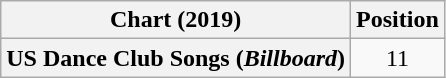<table class="wikitable plainrowheaders" style="text-align:center">
<tr>
<th scope="col">Chart (2019)</th>
<th scope="col">Position</th>
</tr>
<tr>
<th scope="row">US Dance Club Songs (<em>Billboard</em>)</th>
<td>11</td>
</tr>
</table>
